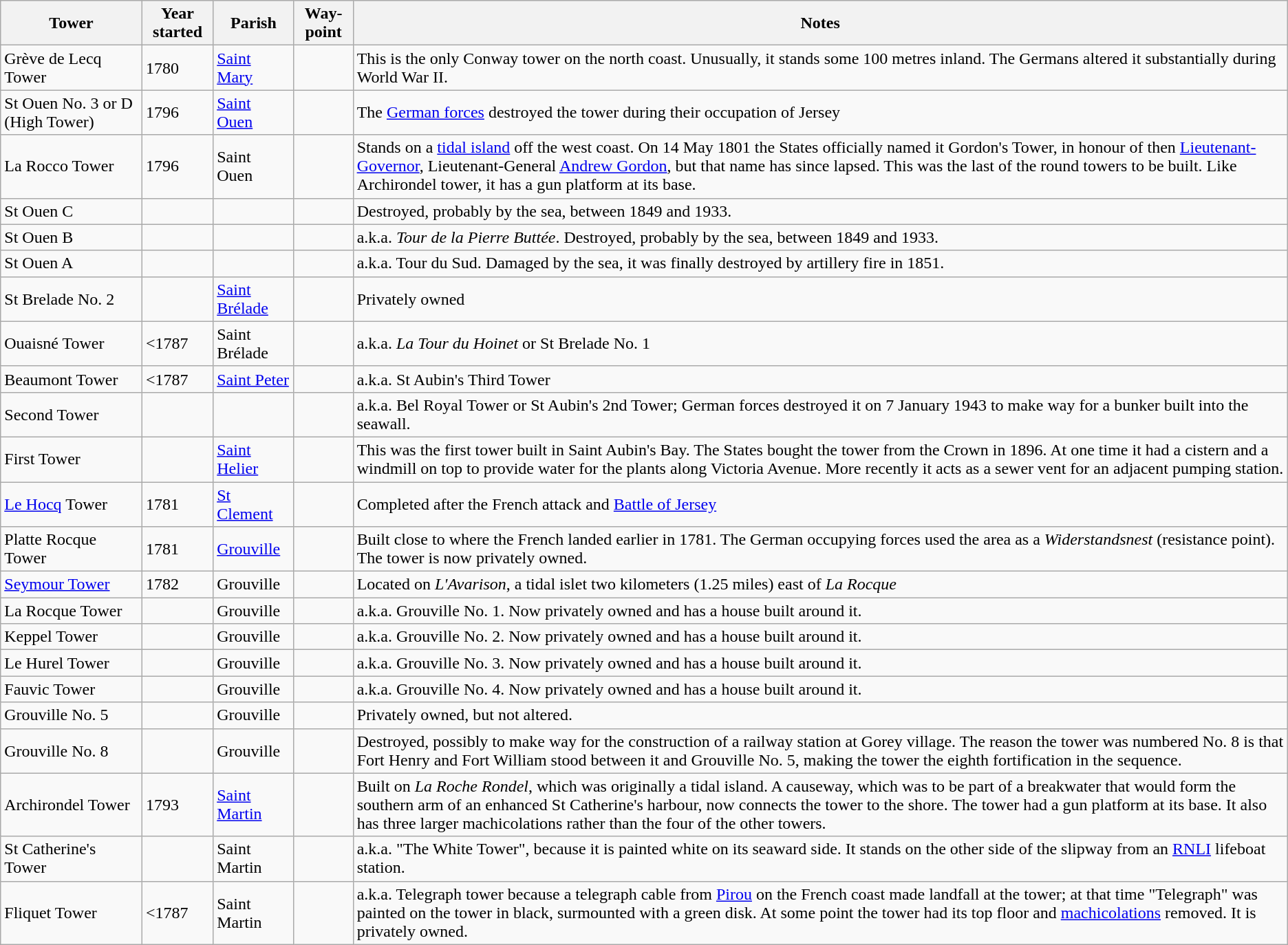<table class="wikitable">
<tr>
<th>Tower</th>
<th>Year started</th>
<th>Parish</th>
<th>Way-point</th>
<th>Notes</th>
</tr>
<tr>
<td>Grève de Lecq Tower</td>
<td>1780</td>
<td><a href='#'>Saint Mary</a></td>
<td></td>
<td> This is the only Conway tower on the north coast. Unusually, it stands some 100 metres inland. The Germans altered it substantially during World War II.</td>
</tr>
<tr>
<td>St Ouen No. 3 or D (High Tower)</td>
<td>1796</td>
<td><a href='#'>Saint Ouen</a></td>
<td></td>
<td>The <a href='#'>German forces</a> destroyed the tower during their occupation of Jersey</td>
</tr>
<tr>
<td>La Rocco Tower</td>
<td>1796</td>
<td>Saint Ouen</td>
<td></td>
<td> Stands on a <a href='#'>tidal island</a> off the west coast. On 14 May 1801 the States officially named it Gordon's Tower, in honour of then <a href='#'>Lieutenant-Governor</a>, Lieutenant-General <a href='#'>Andrew Gordon</a>, but that name has since lapsed. This was the last of the round towers to be built. Like Archirondel tower, it has a gun platform at its base.</td>
</tr>
<tr>
<td>St Ouen C</td>
<td></td>
<td></td>
<td></td>
<td>Destroyed, probably by the sea, between 1849 and 1933.</td>
</tr>
<tr>
<td>St Ouen B</td>
<td></td>
<td></td>
<td></td>
<td>a.k.a. <em>Tour de la Pierre Buttée</em>. Destroyed, probably by the sea, between 1849 and 1933.</td>
</tr>
<tr>
<td>St Ouen A</td>
<td></td>
<td></td>
<td></td>
<td>a.k.a. Tour du Sud. Damaged by the sea, it was finally destroyed by artillery fire in 1851.</td>
</tr>
<tr>
<td>St Brelade No. 2</td>
<td></td>
<td><a href='#'>Saint Brélade</a></td>
<td></td>
<td> Privately owned</td>
</tr>
<tr>
<td>Ouaisné Tower</td>
<td><1787</td>
<td>Saint Brélade</td>
<td></td>
<td> a.k.a. <em>La Tour du Hoinet</em> or St Brelade No. 1</td>
</tr>
<tr>
<td>Beaumont Tower</td>
<td><1787</td>
<td><a href='#'>Saint Peter</a></td>
<td></td>
<td> a.k.a. St Aubin's Third Tower</td>
</tr>
<tr>
<td>Second Tower</td>
<td></td>
<td></td>
<td></td>
<td>a.k.a. Bel Royal Tower or St Aubin's 2nd Tower; German forces destroyed it on 7 January 1943 to make way for a bunker built into the seawall.</td>
</tr>
<tr>
<td>First Tower</td>
<td></td>
<td><a href='#'>Saint Helier</a></td>
<td></td>
<td> This was the first tower built in Saint Aubin's Bay. The States bought the tower from the Crown in 1896. At one time it had a cistern and a windmill on top to provide water for the plants along Victoria Avenue. More recently it acts as a sewer vent for an adjacent pumping station.</td>
</tr>
<tr>
<td><a href='#'>Le Hocq</a> Tower</td>
<td>1781</td>
<td><a href='#'>St Clement</a></td>
<td></td>
<td> Completed  after the French attack and <a href='#'>Battle of Jersey</a></td>
</tr>
<tr>
<td>Platte Rocque Tower</td>
<td>1781</td>
<td><a href='#'>Grouville</a></td>
<td></td>
<td> Built close to where the French landed earlier in 1781. The German occupying forces  used the area as a <em>Widerstandsnest</em> (resistance point). The tower is now privately owned.</td>
</tr>
<tr>
<td><a href='#'>Seymour Tower</a></td>
<td>1782</td>
<td>Grouville</td>
<td></td>
<td> Located on <em>L'Avarison</em>, a tidal islet two kilometers (1.25 miles) east of <em>La Rocque</em></td>
</tr>
<tr>
<td>La Rocque Tower</td>
<td></td>
<td>Grouville</td>
<td></td>
<td> a.k.a. Grouville No. 1. Now privately owned and has a house built around it.</td>
</tr>
<tr>
<td>Keppel Tower</td>
<td></td>
<td>Grouville</td>
<td></td>
<td> a.k.a. Grouville No. 2. Now privately owned and has a house built around it.</td>
</tr>
<tr>
<td>Le Hurel Tower</td>
<td></td>
<td>Grouville</td>
<td></td>
<td> a.k.a. Grouville No. 3. Now privately owned and has a house built around it.</td>
</tr>
<tr>
<td>Fauvic Tower</td>
<td></td>
<td>Grouville</td>
<td></td>
<td> a.k.a. Grouville No. 4. Now privately owned and has a house built around it.</td>
</tr>
<tr>
<td>Grouville No. 5</td>
<td></td>
<td>Grouville</td>
<td></td>
<td> Privately owned, but not altered.</td>
</tr>
<tr>
<td>Grouville No. 8</td>
<td></td>
<td>Grouville</td>
<td></td>
<td>Destroyed, possibly to make way for the construction of a railway station at Gorey village. The reason the tower was numbered No. 8 is that Fort Henry and Fort William stood between it and Grouville No. 5, making the tower the eighth fortification in the sequence.</td>
</tr>
<tr>
<td>Archirondel Tower</td>
<td>1793</td>
<td><a href='#'>Saint Martin</a></td>
<td></td>
<td> Built on <em>La Roche Rondel</em>, which was originally a tidal island. A causeway, which was to be part of a breakwater that would form the southern arm of an enhanced St Catherine's harbour, now connects the tower to the shore. The tower had a gun platform at its base. It also has three larger machicolations rather than the four of the other towers.</td>
</tr>
<tr>
<td>St Catherine's Tower</td>
<td></td>
<td>Saint Martin</td>
<td></td>
<td> a.k.a. "The White Tower", because it is painted white on its seaward side. It stands on the other side of the slipway from an <a href='#'>RNLI</a> lifeboat station.</td>
</tr>
<tr>
<td>Fliquet Tower</td>
<td><1787</td>
<td>Saint Martin</td>
<td></td>
<td> a.k.a. Telegraph tower because a telegraph cable from <a href='#'>Pirou</a> on the French coast made landfall at the tower; at that time "Telegraph" was painted on the tower in black, surmounted with a green disk. At some point the tower had its top floor and <a href='#'>machicolations</a> removed. It is privately owned.</td>
</tr>
</table>
